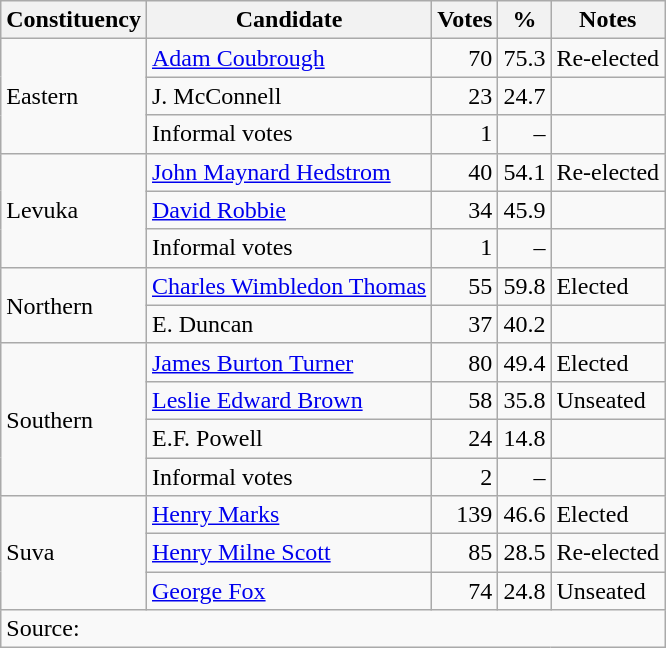<table class=wikitable style=text-align:right>
<tr>
<th>Constituency</th>
<th>Candidate</th>
<th>Votes</th>
<th>%</th>
<th>Notes</th>
</tr>
<tr>
<td align=left rowspan=3>Eastern</td>
<td align=left><a href='#'>Adam Coubrough</a></td>
<td>70</td>
<td>75.3</td>
<td align=left>Re-elected</td>
</tr>
<tr>
<td align=left>J. McConnell</td>
<td>23</td>
<td>24.7</td>
<td></td>
</tr>
<tr>
<td align=left>Informal votes</td>
<td>1</td>
<td>–</td>
<td></td>
</tr>
<tr>
<td align=left rowspan=3>Levuka</td>
<td align=left><a href='#'>John Maynard Hedstrom</a></td>
<td>40</td>
<td>54.1</td>
<td align=left>Re-elected</td>
</tr>
<tr>
<td align=left><a href='#'>David Robbie</a></td>
<td>34</td>
<td>45.9</td>
<td></td>
</tr>
<tr>
<td align=left>Informal votes</td>
<td>1</td>
<td>–</td>
<td></td>
</tr>
<tr>
<td align=left rowspan=2>Northern</td>
<td align=left><a href='#'>Charles Wimbledon Thomas</a></td>
<td>55</td>
<td>59.8</td>
<td align=left>Elected</td>
</tr>
<tr>
<td align=left>E. Duncan</td>
<td>37</td>
<td>40.2</td>
<td></td>
</tr>
<tr>
<td align=left rowspan=4>Southern</td>
<td align=left><a href='#'>James Burton Turner</a></td>
<td>80</td>
<td>49.4</td>
<td align=left>Elected</td>
</tr>
<tr>
<td align=left><a href='#'>Leslie Edward Brown</a></td>
<td>58</td>
<td>35.8</td>
<td align=left>Unseated</td>
</tr>
<tr>
<td align=left>E.F. Powell</td>
<td>24</td>
<td>14.8</td>
<td></td>
</tr>
<tr>
<td align=left>Informal votes</td>
<td>2</td>
<td>–</td>
<td></td>
</tr>
<tr>
<td align=left rowspan=3>Suva</td>
<td align=left><a href='#'>Henry Marks</a></td>
<td>139</td>
<td>46.6</td>
<td align=left>Elected</td>
</tr>
<tr>
<td align=left><a href='#'>Henry Milne Scott</a></td>
<td>85</td>
<td>28.5</td>
<td align=left>Re-elected</td>
</tr>
<tr>
<td align=left><a href='#'>George Fox</a></td>
<td>74</td>
<td>24.8</td>
<td align=left>Unseated</td>
</tr>
<tr>
<td align=left colspan=5>Source: </td>
</tr>
</table>
